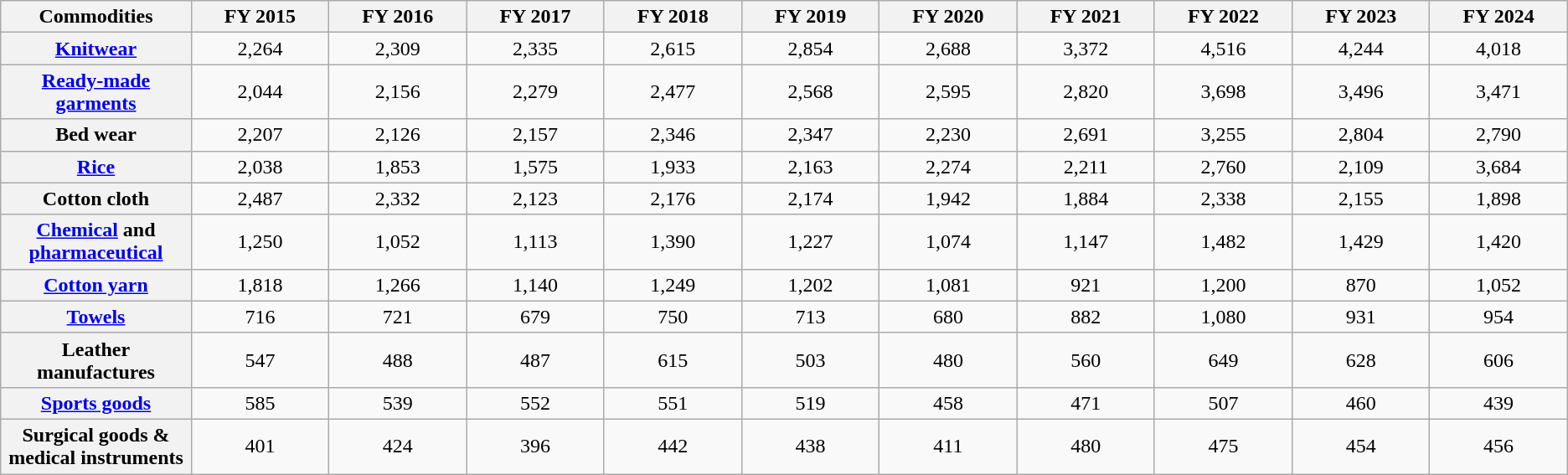<table class="wikitable">
<tr>
<th style="width:200px;">Commodities</th>
<th style="width:200px;">FY 2015</th>
<th style="width:200px;">FY 2016</th>
<th style="width:200px;">FY 2017</th>
<th style="width:200px;">FY 2018</th>
<th style="width:200px;">FY 2019</th>
<th style="width:200px;">FY 2020</th>
<th style="width:200px;">FY 2021</th>
<th style="width:200px;">FY 2022</th>
<th style="width:200px;">FY 2023</th>
<th style="width:200px;">FY 2024</th>
</tr>
<tr>
<th><a href='#'>Knitwear</a></th>
<td style="text-align:center"> 2,264</td>
<td style="text-align:center"> 2,309</td>
<td style="text-align:center"> 2,335</td>
<td style="text-align:center"> 2,615</td>
<td style="text-align:center"> 2,854</td>
<td style="text-align:center"> 2,688</td>
<td style="text-align:center"> 3,372</td>
<td style="text-align:center"> 4,516</td>
<td style="text-align:center"> 4,244</td>
<td style="text-align:center">4,018</td>
</tr>
<tr>
<th><a href='#'>Ready-made garments</a></th>
<td style="text-align:center">2,044</td>
<td style="text-align:center">2,156</td>
<td style="text-align:center"> 2,279</td>
<td style="text-align:center"> 2,477</td>
<td style="text-align:center"> 2,568</td>
<td style="text-align:center"> 2,595</td>
<td style="text-align:center"> 2,820</td>
<td style="text-align:center"> 3,698</td>
<td style="text-align:center">3,496</td>
<td style="text-align:center">3,471</td>
</tr>
<tr>
<th>Bed wear</th>
<td style="text-align:center">2,207</td>
<td style="text-align:center">2,126</td>
<td style="text-align:center"> 2,157</td>
<td style="text-align:center"> 2,346</td>
<td style="text-align:center"> 2,347</td>
<td style="text-align:center"> 2,230</td>
<td style="text-align:center"> 2,691</td>
<td style="text-align:center"> 3,255</td>
<td style="text-align:center">2,804</td>
<td style="text-align:center">2,790</td>
</tr>
<tr>
<th><a href='#'>Rice</a></th>
<td style="text-align:center">2,038</td>
<td style="text-align:center">1,853</td>
<td style="text-align:center"> 1,575</td>
<td style="text-align:center"> 1,933</td>
<td style="text-align:center"> 2,163</td>
<td style="text-align:center"> 2,274</td>
<td style="text-align:center"> 2,211</td>
<td style="text-align:center"> 2,760</td>
<td style="text-align:center">2,109</td>
<td style="text-align:center"> 3,684</td>
</tr>
<tr>
<th>Cotton cloth</th>
<td style="text-align:center">2,487</td>
<td style="text-align:center">2,332</td>
<td style="text-align:center"> 2,123</td>
<td style="text-align:center"> 2,176</td>
<td style="text-align:center"> 2,174</td>
<td style="text-align:center"> 1,942</td>
<td style="text-align:center"> 1,884</td>
<td style="text-align:center"> 2,338</td>
<td style="text-align:center">2,155</td>
<td style="text-align:center">1,898</td>
</tr>
<tr>
<th><a href='#'>Chemical</a> and <a href='#'>pharmaceutical</a></th>
<td style="text-align:center">1,250</td>
<td style="text-align:center">1,052</td>
<td style="text-align:center"> 1,113</td>
<td style="text-align:center"> 1,390</td>
<td style="text-align:center"> 1,227</td>
<td style="text-align:center"> 1,074</td>
<td style="text-align:center"> 1,147</td>
<td style="text-align:center"> 1,482</td>
<td style="text-align:center"> 1,429</td>
<td style="text-align:center">1,420</td>
</tr>
<tr>
<th><a href='#'>Cotton yarn</a></th>
<td style="text-align:center">1,818</td>
<td style="text-align:center">1,266</td>
<td style="text-align:center"> 1,140</td>
<td style="text-align:center"> 1,249</td>
<td style="text-align:center"> 1,202</td>
<td style="text-align:center"> 1,081</td>
<td style="text-align:center"> 921</td>
<td style="text-align:center"> 1,200</td>
<td style="text-align:center"> 870</td>
<td style="text-align:center">1,052</td>
</tr>
<tr>
<th><a href='#'>Towels</a></th>
<td style="text-align:center">716</td>
<td style="text-align:center">721</td>
<td style="text-align:center"> 679</td>
<td style="text-align:center"> 750</td>
<td style="text-align:center"> 713</td>
<td style="text-align:center"> 680</td>
<td style="text-align:center"> 882</td>
<td style="text-align:center"> 1,080</td>
<td style="text-align:center"> 931</td>
<td style="text-align:center"> 954</td>
</tr>
<tr>
<th>Leather manufactures</th>
<td style="text-align:center">547</td>
<td style="text-align:center">488</td>
<td style="text-align:center"> 487</td>
<td style="text-align:center"> 615</td>
<td style="text-align:center"> 503</td>
<td style="text-align:center"> 480</td>
<td style="text-align:center"> 560</td>
<td style="text-align:center"> 649</td>
<td style="text-align:center"> 628</td>
<td style="text-align:center"> 606</td>
</tr>
<tr>
<th><a href='#'>Sports goods</a></th>
<td style="text-align:center">585</td>
<td style="text-align:center">539</td>
<td style="text-align:center"> 552</td>
<td style="text-align:center"> 551</td>
<td style="text-align:center"> 519</td>
<td style="text-align:center"> 458</td>
<td style="text-align:center"> 471</td>
<td style="text-align:center"> 507</td>
<td style="text-align:center"> 460</td>
<td style="text-align:center"> 439</td>
</tr>
<tr>
<th>Surgical goods & medical instruments</th>
<td style="text-align:center">401</td>
<td style="text-align:center">424</td>
<td style="text-align:center"> 396</td>
<td style="text-align:center"> 442</td>
<td style="text-align:center"> 438</td>
<td style="text-align:center"> 411</td>
<td style="text-align:center"> 480</td>
<td style="text-align:center"> 475</td>
<td style="text-align:center"> 454</td>
<td style="text-align:center"> 456</td>
</tr>
</table>
